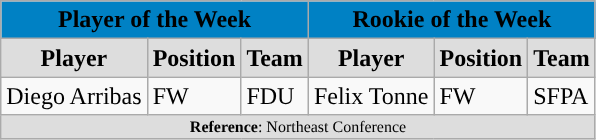<table class="wikitable">
<tr>
<th colspan="3" style="background:#0081C4;"><span>Player of the Week</span></th>
<th colspan="3" style="background:#0081C4;"><span>Rookie of the Week</span></th>
</tr>
<tr>
<th style="background:#ddd;">Player</th>
<th style="background:#ddd;">Position</th>
<th style="background:#ddd;">Team</th>
<th style="background:#ddd;">Player</th>
<th style="background:#ddd;">Position</th>
<th style="background:#ddd;">Team</th>
</tr>
<tr>
<td>Diego Arribas</td>
<td>FW</td>
<td !>FDU</td>
<td>Felix Tonne</td>
<td>FW</td>
<td !>SFPA</td>
</tr>
<tr>
<td colspan="12"  style="font-size:8pt; text-align:center; background:#ddd;"><strong>Reference</strong>: Northeast Conference</td>
</tr>
</table>
